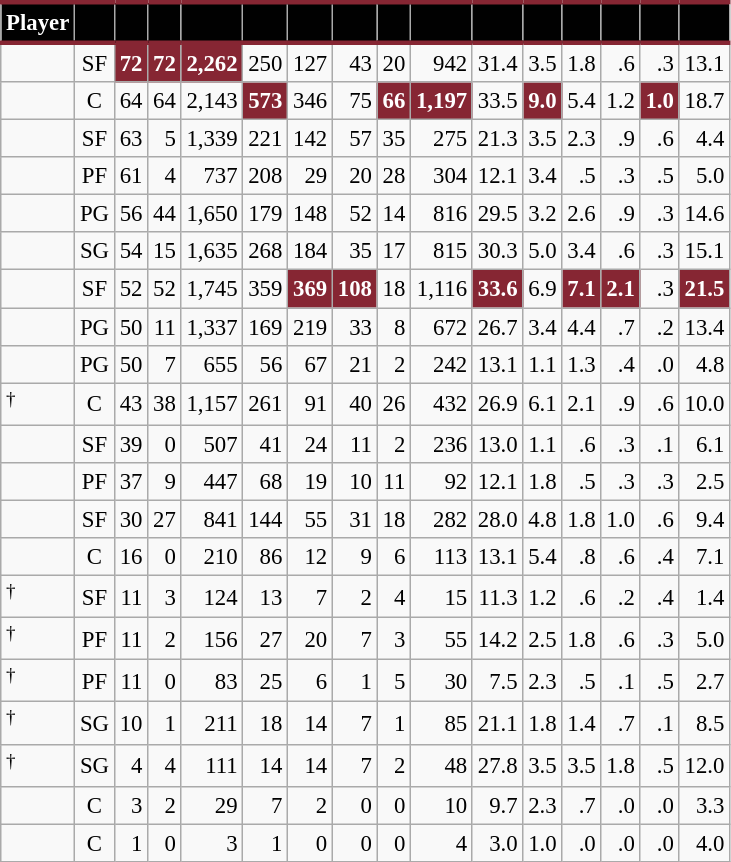<table class="wikitable sortable" style="font-size: 95%; text-align:right;">
<tr>
<th style="background:#010101; color:#FFFFFF; border-top:#862633 3px solid; border-bottom:#862633 3px solid;">Player</th>
<th style="background:#010101; color:#FFFFFF; border-top:#862633 3px solid; border-bottom:#862633 3px solid;"></th>
<th style="background:#010101; color:#FFFFFF; border-top:#862633 3px solid; border-bottom:#862633 3px solid;"></th>
<th style="background:#010101; color:#FFFFFF; border-top:#862633 3px solid; border-bottom:#862633 3px solid;"></th>
<th style="background:#010101; color:#FFFFFF; border-top:#862633 3px solid; border-bottom:#862633 3px solid;"></th>
<th style="background:#010101; color:#FFFFFF; border-top:#862633 3px solid; border-bottom:#862633 3px solid;"></th>
<th style="background:#010101; color:#FFFFFF; border-top:#862633 3px solid; border-bottom:#862633 3px solid;"></th>
<th style="background:#010101; color:#FFFFFF; border-top:#862633 3px solid; border-bottom:#862633 3px solid;"></th>
<th style="background:#010101; color:#FFFFFF; border-top:#862633 3px solid; border-bottom:#862633 3px solid;"></th>
<th style="background:#010101; color:#FFFFFF; border-top:#862633 3px solid; border-bottom:#862633 3px solid;"></th>
<th style="background:#010101; color:#FFFFFF; border-top:#862633 3px solid; border-bottom:#862633 3px solid;"></th>
<th style="background:#010101; color:#FFFFFF; border-top:#862633 3px solid; border-bottom:#862633 3px solid;"></th>
<th style="background:#010101; color:#FFFFFF; border-top:#862633 3px solid; border-bottom:#862633 3px solid;"></th>
<th style="background:#010101; color:#FFFFFF; border-top:#862633 3px solid; border-bottom:#862633 3px solid;"></th>
<th style="background:#010101; color:#FFFFFF; border-top:#862633 3px solid; border-bottom:#862633 3px solid;"></th>
<th style="background:#010101; color:#FFFFFF; border-top:#862633 3px solid; border-bottom:#862633 3px solid;"></th>
</tr>
<tr>
<td style="text-align:left;"></td>
<td style="text-align:center;">SF</td>
<td style="background:#862633; color:#FFFFFF;"><strong>72</strong></td>
<td style="background:#862633; color:#FFFFFF;"><strong>72</strong></td>
<td style="background:#862633; color:#FFFFFF;"><strong>2,262</strong></td>
<td>250</td>
<td>127</td>
<td>43</td>
<td>20</td>
<td>942</td>
<td>31.4</td>
<td>3.5</td>
<td>1.8</td>
<td>.6</td>
<td>.3</td>
<td>13.1</td>
</tr>
<tr>
<td style="text-align:left;"></td>
<td style="text-align:center;">C</td>
<td>64</td>
<td>64</td>
<td>2,143</td>
<td style="background:#862633; color:#FFFFFF;"><strong>573</strong></td>
<td>346</td>
<td>75</td>
<td style="background:#862633; color:#FFFFFF;"><strong>66</strong></td>
<td style="background:#862633; color:#FFFFFF;"><strong>1,197</strong></td>
<td>33.5</td>
<td style="background:#862633; color:#FFFFFF;"><strong>9.0</strong></td>
<td>5.4</td>
<td>1.2</td>
<td style="background:#862633; color:#FFFFFF;"><strong>1.0</strong></td>
<td>18.7</td>
</tr>
<tr>
<td style="text-align:left;"></td>
<td style="text-align:center;">SF</td>
<td>63</td>
<td>5</td>
<td>1,339</td>
<td>221</td>
<td>142</td>
<td>57</td>
<td>35</td>
<td>275</td>
<td>21.3</td>
<td>3.5</td>
<td>2.3</td>
<td>.9</td>
<td>.6</td>
<td>4.4</td>
</tr>
<tr>
<td style="text-align:left;"></td>
<td style="text-align:center;">PF</td>
<td>61</td>
<td>4</td>
<td>737</td>
<td>208</td>
<td>29</td>
<td>20</td>
<td>28</td>
<td>304</td>
<td>12.1</td>
<td>3.4</td>
<td>.5</td>
<td>.3</td>
<td>.5</td>
<td>5.0</td>
</tr>
<tr>
<td style="text-align:left;"></td>
<td style="text-align:center;">PG</td>
<td>56</td>
<td>44</td>
<td>1,650</td>
<td>179</td>
<td>148</td>
<td>52</td>
<td>14</td>
<td>816</td>
<td>29.5</td>
<td>3.2</td>
<td>2.6</td>
<td>.9</td>
<td>.3</td>
<td>14.6</td>
</tr>
<tr>
<td style="text-align:left;"></td>
<td style="text-align:center;">SG</td>
<td>54</td>
<td>15</td>
<td>1,635</td>
<td>268</td>
<td>184</td>
<td>35</td>
<td>17</td>
<td>815</td>
<td>30.3</td>
<td>5.0</td>
<td>3.4</td>
<td>.6</td>
<td>.3</td>
<td>15.1</td>
</tr>
<tr>
<td style="text-align:left;"></td>
<td style="text-align:center;">SF</td>
<td>52</td>
<td>52</td>
<td>1,745</td>
<td>359</td>
<td style="background:#862633; color:#FFFFFF;"><strong>369</strong></td>
<td style="background:#862633; color:#FFFFFF;"><strong>108</strong></td>
<td>18</td>
<td>1,116</td>
<td style="background:#862633; color:#FFFFFF;"><strong>33.6</strong></td>
<td>6.9</td>
<td style="background:#862633; color:#FFFFFF;"><strong>7.1</strong></td>
<td style="background:#862633; color:#FFFFFF;"><strong>2.1</strong></td>
<td>.3</td>
<td style="background:#862633; color:#FFFFFF;"><strong>21.5</strong></td>
</tr>
<tr>
<td style="text-align:left;"></td>
<td style="text-align:center;">PG</td>
<td>50</td>
<td>11</td>
<td>1,337</td>
<td>169</td>
<td>219</td>
<td>33</td>
<td>8</td>
<td>672</td>
<td>26.7</td>
<td>3.4</td>
<td>4.4</td>
<td>.7</td>
<td>.2</td>
<td>13.4</td>
</tr>
<tr>
<td style="text-align:left;"></td>
<td style="text-align:center;">PG</td>
<td>50</td>
<td>7</td>
<td>655</td>
<td>56</td>
<td>67</td>
<td>21</td>
<td>2</td>
<td>242</td>
<td>13.1</td>
<td>1.1</td>
<td>1.3</td>
<td>.4</td>
<td>.0</td>
<td>4.8</td>
</tr>
<tr>
<td style="text-align:left;"><sup>†</sup></td>
<td style="text-align:center;">C</td>
<td>43</td>
<td>38</td>
<td>1,157</td>
<td>261</td>
<td>91</td>
<td>40</td>
<td>26</td>
<td>432</td>
<td>26.9</td>
<td>6.1</td>
<td>2.1</td>
<td>.9</td>
<td>.6</td>
<td>10.0</td>
</tr>
<tr>
<td style="text-align:left;"></td>
<td style="text-align:center;">SF</td>
<td>39</td>
<td>0</td>
<td>507</td>
<td>41</td>
<td>24</td>
<td>11</td>
<td>2</td>
<td>236</td>
<td>13.0</td>
<td>1.1</td>
<td>.6</td>
<td>.3</td>
<td>.1</td>
<td>6.1</td>
</tr>
<tr>
<td style="text-align:left;"></td>
<td style="text-align:center;">PF</td>
<td>37</td>
<td>9</td>
<td>447</td>
<td>68</td>
<td>19</td>
<td>10</td>
<td>11</td>
<td>92</td>
<td>12.1</td>
<td>1.8</td>
<td>.5</td>
<td>.3</td>
<td>.3</td>
<td>2.5</td>
</tr>
<tr>
<td style="text-align:left;"></td>
<td style="text-align:center;">SF</td>
<td>30</td>
<td>27</td>
<td>841</td>
<td>144</td>
<td>55</td>
<td>31</td>
<td>18</td>
<td>282</td>
<td>28.0</td>
<td>4.8</td>
<td>1.8</td>
<td>1.0</td>
<td>.6</td>
<td>9.4</td>
</tr>
<tr>
<td style="text-align:left;"></td>
<td style="text-align:center;">C</td>
<td>16</td>
<td>0</td>
<td>210</td>
<td>86</td>
<td>12</td>
<td>9</td>
<td>6</td>
<td>113</td>
<td>13.1</td>
<td>5.4</td>
<td>.8</td>
<td>.6</td>
<td>.4</td>
<td>7.1</td>
</tr>
<tr>
<td style="text-align:left;"><sup>†</sup></td>
<td style="text-align:center;">SF</td>
<td>11</td>
<td>3</td>
<td>124</td>
<td>13</td>
<td>7</td>
<td>2</td>
<td>4</td>
<td>15</td>
<td>11.3</td>
<td>1.2</td>
<td>.6</td>
<td>.2</td>
<td>.4</td>
<td>1.4</td>
</tr>
<tr>
<td style="text-align:left;"><sup>†</sup></td>
<td style="text-align:center;">PF</td>
<td>11</td>
<td>2</td>
<td>156</td>
<td>27</td>
<td>20</td>
<td>7</td>
<td>3</td>
<td>55</td>
<td>14.2</td>
<td>2.5</td>
<td>1.8</td>
<td>.6</td>
<td>.3</td>
<td>5.0</td>
</tr>
<tr>
<td style="text-align:left;"><sup>†</sup></td>
<td style="text-align:center;">PF</td>
<td>11</td>
<td>0</td>
<td>83</td>
<td>25</td>
<td>6</td>
<td>1</td>
<td>5</td>
<td>30</td>
<td>7.5</td>
<td>2.3</td>
<td>.5</td>
<td>.1</td>
<td>.5</td>
<td>2.7</td>
</tr>
<tr>
<td style="text-align:left;"><sup>†</sup></td>
<td style="text-align:center;">SG</td>
<td>10</td>
<td>1</td>
<td>211</td>
<td>18</td>
<td>14</td>
<td>7</td>
<td>1</td>
<td>85</td>
<td>21.1</td>
<td>1.8</td>
<td>1.4</td>
<td>.7</td>
<td>.1</td>
<td>8.5</td>
</tr>
<tr>
<td style="text-align:left;"><sup>†</sup></td>
<td style="text-align:center;">SG</td>
<td>4</td>
<td>4</td>
<td>111</td>
<td>14</td>
<td>14</td>
<td>7</td>
<td>2</td>
<td>48</td>
<td>27.8</td>
<td>3.5</td>
<td>3.5</td>
<td>1.8</td>
<td>.5</td>
<td>12.0</td>
</tr>
<tr>
<td style="text-align:left;"></td>
<td style="text-align:center;">C</td>
<td>3</td>
<td>2</td>
<td>29</td>
<td>7</td>
<td>2</td>
<td>0</td>
<td>0</td>
<td>10</td>
<td>9.7</td>
<td>2.3</td>
<td>.7</td>
<td>.0</td>
<td>.0</td>
<td>3.3</td>
</tr>
<tr>
<td style="text-align:left;"></td>
<td style="text-align:center;">C</td>
<td>1</td>
<td>0</td>
<td>3</td>
<td>1</td>
<td>0</td>
<td>0</td>
<td>0</td>
<td>4</td>
<td>3.0</td>
<td>1.0</td>
<td>.0</td>
<td>.0</td>
<td>.0</td>
<td>4.0</td>
</tr>
</table>
